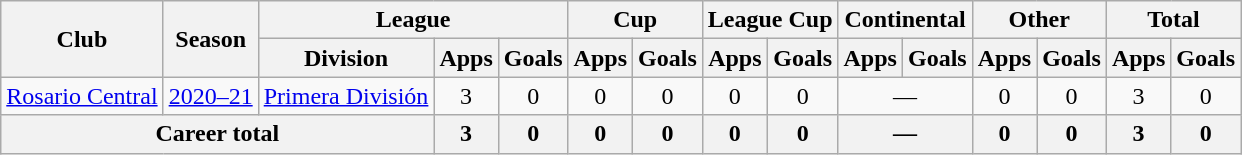<table class="wikitable" style="text-align:center">
<tr>
<th rowspan="2">Club</th>
<th rowspan="2">Season</th>
<th colspan="3">League</th>
<th colspan="2">Cup</th>
<th colspan="2">League Cup</th>
<th colspan="2">Continental</th>
<th colspan="2">Other</th>
<th colspan="2">Total</th>
</tr>
<tr>
<th>Division</th>
<th>Apps</th>
<th>Goals</th>
<th>Apps</th>
<th>Goals</th>
<th>Apps</th>
<th>Goals</th>
<th>Apps</th>
<th>Goals</th>
<th>Apps</th>
<th>Goals</th>
<th>Apps</th>
<th>Goals</th>
</tr>
<tr>
<td rowspan="1"><a href='#'>Rosario Central</a></td>
<td><a href='#'>2020–21</a></td>
<td rowspan="1"><a href='#'>Primera División</a></td>
<td>3</td>
<td>0</td>
<td>0</td>
<td>0</td>
<td>0</td>
<td>0</td>
<td colspan="2">—</td>
<td>0</td>
<td>0</td>
<td>3</td>
<td>0</td>
</tr>
<tr>
<th colspan="3">Career total</th>
<th>3</th>
<th>0</th>
<th>0</th>
<th>0</th>
<th>0</th>
<th>0</th>
<th colspan="2">—</th>
<th>0</th>
<th>0</th>
<th>3</th>
<th>0</th>
</tr>
</table>
